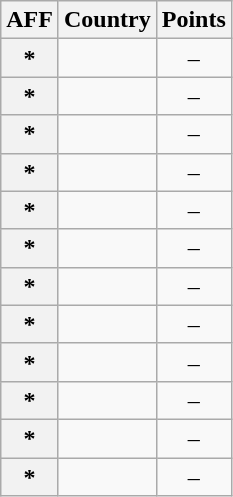<table class="wikitable" style="text-align: center;">
<tr>
<th>AFF</th>
<th>Country</th>
<th>Points</th>
</tr>
<tr>
<th>*</th>
<td align=left></td>
<td>–</td>
</tr>
<tr>
<th>*</th>
<td align=left></td>
<td>–</td>
</tr>
<tr>
<th>*</th>
<td align=left></td>
<td>–</td>
</tr>
<tr>
<th>*</th>
<td align=left></td>
<td>–</td>
</tr>
<tr>
<th>*</th>
<td align=left></td>
<td>–</td>
</tr>
<tr>
<th>*</th>
<td align=left></td>
<td>–</td>
</tr>
<tr>
<th>*</th>
<td align=left></td>
<td>–</td>
</tr>
<tr>
<th>*</th>
<td align=left></td>
<td>–</td>
</tr>
<tr>
<th>*</th>
<td align=left></td>
<td>–</td>
</tr>
<tr>
<th>*</th>
<td align=left></td>
<td>–</td>
</tr>
<tr>
<th>*</th>
<td align=left></td>
<td>–</td>
</tr>
<tr>
<th>*</th>
<td align=left></td>
<td>–</td>
</tr>
</table>
